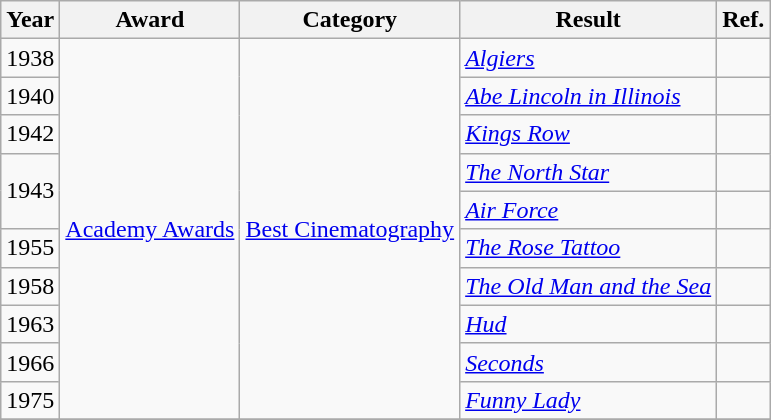<table class="wikitable">
<tr>
<th>Year</th>
<th>Award</th>
<th>Category</th>
<th>Result</th>
<th>Ref.</th>
</tr>
<tr>
<td>1938</td>
<td rowspan=10><a href='#'>Academy Awards</a></td>
<td rowspan=10><a href='#'>Best Cinematography</a></td>
<td><em><a href='#'>Algiers</a></em></td>
<td></td>
</tr>
<tr>
<td>1940</td>
<td><em><a href='#'>Abe Lincoln in Illinois</a></em></td>
<td></td>
</tr>
<tr>
<td>1942</td>
<td><em><a href='#'>Kings Row</a></em></td>
<td></td>
</tr>
<tr>
<td rowspan=2>1943</td>
<td><em><a href='#'>The North Star</a></em></td>
<td></td>
</tr>
<tr>
<td><em><a href='#'>Air Force</a></em></td>
<td></td>
</tr>
<tr>
<td>1955</td>
<td><em><a href='#'>The Rose Tattoo</a></em></td>
<td></td>
</tr>
<tr>
<td>1958</td>
<td><em><a href='#'>The Old Man and the Sea</a></em></td>
<td></td>
</tr>
<tr>
<td>1963</td>
<td><em><a href='#'>Hud</a></em></td>
<td></td>
</tr>
<tr>
<td>1966</td>
<td><em><a href='#'>Seconds</a></em></td>
<td></td>
</tr>
<tr>
<td>1975</td>
<td><em><a href='#'>Funny Lady</a></em></td>
<td></td>
</tr>
<tr>
</tr>
</table>
